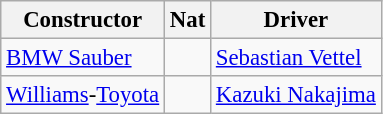<table class="wikitable" style="font-size: 95%">
<tr>
<th>Constructor</th>
<th>Nat</th>
<th>Driver</th>
</tr>
<tr>
<td><a href='#'>BMW Sauber</a></td>
<td></td>
<td><a href='#'>Sebastian Vettel</a></td>
</tr>
<tr>
<td><a href='#'>Williams</a>-<a href='#'>Toyota</a></td>
<td></td>
<td><a href='#'>Kazuki Nakajima</a></td>
</tr>
</table>
